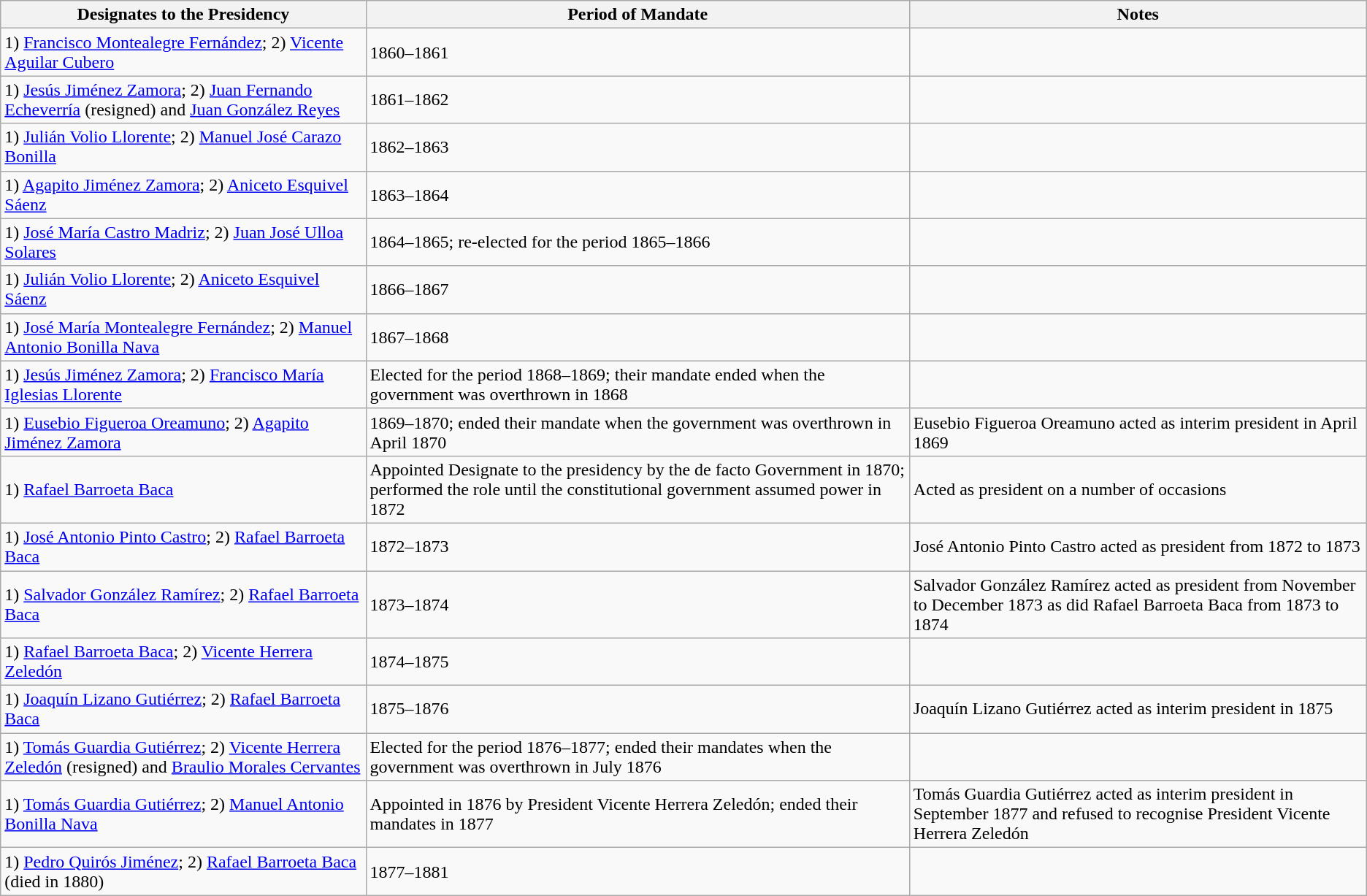<table class="wikitable">
<tr>
<th>Designates to the Presidency</th>
<th>Period of Mandate</th>
<th>Notes</th>
</tr>
<tr>
<td>1) <a href='#'>Francisco Montealegre Fernández</a>; 2) <a href='#'>Vicente Aguilar Cubero</a></td>
<td>1860–1861</td>
<td></td>
</tr>
<tr>
<td>1) <a href='#'>Jesús Jiménez Zamora</a>; 2) <a href='#'>Juan Fernando Echeverría</a> (resigned) and <a href='#'>Juan González Reyes</a></td>
<td>1861–1862</td>
<td></td>
</tr>
<tr>
<td>1) <a href='#'>Julián Volio Llorente</a>; 2) <a href='#'>Manuel José Carazo Bonilla</a></td>
<td>1862–1863</td>
<td></td>
</tr>
<tr>
<td>1) <a href='#'>Agapito Jiménez Zamora</a>; 2) <a href='#'>Aniceto Esquivel Sáenz</a></td>
<td>1863–1864</td>
<td></td>
</tr>
<tr>
<td>1) <a href='#'>José María Castro Madriz</a>; 2) <a href='#'>Juan José Ulloa Solares</a></td>
<td>1864–1865; re-elected for the period 1865–1866</td>
<td></td>
</tr>
<tr>
<td>1) <a href='#'>Julián Volio Llorente</a>; 2) <a href='#'>Aniceto Esquivel Sáenz</a></td>
<td>1866–1867</td>
<td></td>
</tr>
<tr>
<td>1) <a href='#'>José María Montealegre Fernández</a>; 2) <a href='#'>Manuel Antonio Bonilla Nava</a></td>
<td>1867–1868</td>
<td></td>
</tr>
<tr>
<td>1) <a href='#'>Jesús Jiménez Zamora</a>; 2) <a href='#'>Francisco María Iglesias Llorente</a></td>
<td>Elected for the period 1868–1869; their mandate ended when the government was overthrown in 1868</td>
<td></td>
</tr>
<tr>
<td>1) <a href='#'>Eusebio Figueroa Oreamuno</a>; 2) <a href='#'>Agapito Jiménez Zamora</a></td>
<td>1869–1870; ended their mandate when the government was overthrown in April 1870</td>
<td>Eusebio Figueroa Oreamuno acted as interim president in April 1869</td>
</tr>
<tr>
<td>1) <a href='#'>Rafael Barroeta Baca</a></td>
<td>Appointed Designate to the presidency by the de facto Government in 1870; performed the role until the constitutional government assumed power in 1872</td>
<td>Acted as president on a number of occasions</td>
</tr>
<tr>
<td>1) <a href='#'>José Antonio Pinto Castro</a>; 2) <a href='#'>Rafael Barroeta Baca</a></td>
<td>1872–1873</td>
<td>José Antonio Pinto Castro acted as president from 1872 to 1873</td>
</tr>
<tr>
<td>1) <a href='#'>Salvador González Ramírez</a>; 2) <a href='#'>Rafael Barroeta Baca</a></td>
<td>1873–1874</td>
<td>Salvador González Ramírez acted as president from November to December 1873 as did Rafael Barroeta Baca from 1873 to 1874</td>
</tr>
<tr>
<td>1) <a href='#'>Rafael Barroeta Baca</a>; 2) <a href='#'>Vicente Herrera Zeledón</a></td>
<td>1874–1875</td>
<td></td>
</tr>
<tr>
<td>1) <a href='#'>Joaquín Lizano Gutiérrez</a>; 2) <a href='#'>Rafael Barroeta Baca</a></td>
<td>1875–1876</td>
<td>Joaquín Lizano Gutiérrez acted as interim president in 1875</td>
</tr>
<tr>
<td>1) <a href='#'>Tomás Guardia Gutiérrez</a>; 2) <a href='#'>Vicente Herrera Zeledón</a> (resigned) and <a href='#'>Braulio Morales Cervantes</a></td>
<td>Elected for the period 1876–1877; ended their mandates when the government was overthrown in July 1876</td>
<td></td>
</tr>
<tr>
<td>1) <a href='#'>Tomás Guardia Gutiérrez</a>; 2) <a href='#'>Manuel Antonio Bonilla Nava</a></td>
<td>Appointed in 1876 by President Vicente Herrera Zeledón; ended their mandates in 1877</td>
<td>Tomás Guardia Gutiérrez acted as interim president in September 1877 and refused to recognise President Vicente Herrera Zeledón</td>
</tr>
<tr>
<td>1) <a href='#'>Pedro Quirós Jiménez</a>; 2) <a href='#'>Rafael Barroeta Baca</a> (died in 1880)</td>
<td>1877–1881</td>
<td></td>
</tr>
</table>
